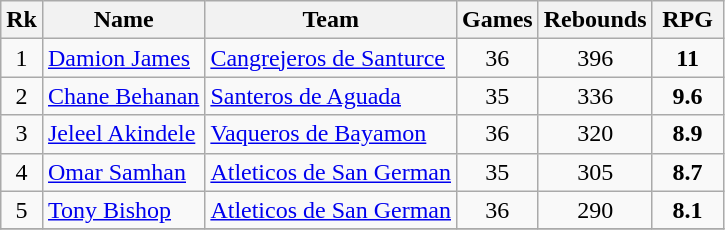<table class="wikitable" style="text-align: center;">
<tr>
<th>Rk</th>
<th>Name</th>
<th>Team</th>
<th>Games</th>
<th>Rebounds</th>
<th width=40>RPG</th>
</tr>
<tr>
<td>1</td>
<td align="left"> <a href='#'>Damion James</a></td>
<td align="left"><a href='#'>Cangrejeros de Santurce</a></td>
<td>36</td>
<td>396</td>
<td><strong>11</strong></td>
</tr>
<tr>
<td>2</td>
<td align="left"> <a href='#'>Chane Behanan</a></td>
<td align="left"><a href='#'>Santeros de Aguada</a></td>
<td>35</td>
<td>336</td>
<td><strong>9.6</strong></td>
</tr>
<tr>
<td>3</td>
<td align="left"> <a href='#'>Jeleel Akindele</a></td>
<td align="left"><a href='#'>Vaqueros de Bayamon</a></td>
<td>36</td>
<td>320</td>
<td><strong>8.9</strong></td>
</tr>
<tr>
<td>4</td>
<td align="left"> <a href='#'>Omar Samhan</a></td>
<td align="left"><a href='#'>Atleticos de San German</a></td>
<td>35</td>
<td>305</td>
<td><strong>8.7</strong></td>
</tr>
<tr>
<td>5</td>
<td align="left"> <a href='#'>Tony Bishop</a></td>
<td align="left"><a href='#'>Atleticos de San German</a></td>
<td>36</td>
<td>290</td>
<td><strong>8.1</strong></td>
</tr>
<tr>
</tr>
</table>
